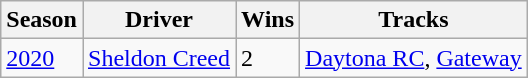<table class="wikitable">
<tr>
<th>Season</th>
<th>Driver</th>
<th>Wins</th>
<th>Tracks</th>
</tr>
<tr>
<td><a href='#'>2020</a></td>
<td><a href='#'>Sheldon Creed</a></td>
<td>2</td>
<td><a href='#'>Daytona RC</a>, <a href='#'>Gateway</a></td>
</tr>
</table>
